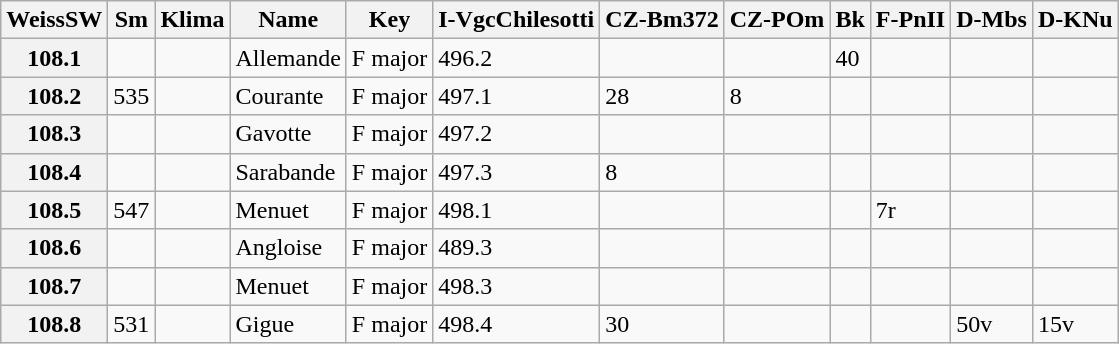<table border="1" class="wikitable sortable">
<tr>
<th data-sort-type="number">WeissSW</th>
<th>Sm</th>
<th>Klima</th>
<th class="unsortable">Name</th>
<th class="unsortable">Key</th>
<th>I-VgcChilesotti</th>
<th>CZ-Bm372</th>
<th>CZ-POm</th>
<th>Bk</th>
<th>F-PnII</th>
<th>D-Mbs</th>
<th>D-KNu</th>
</tr>
<tr>
<th data-sort-value="1">108.1</th>
<td></td>
<td></td>
<td>Allemande</td>
<td>F major</td>
<td>496.2</td>
<td></td>
<td></td>
<td>40</td>
<td></td>
<td></td>
<td></td>
</tr>
<tr>
<th data-sort-value="2">108.2</th>
<td>535</td>
<td></td>
<td>Courante</td>
<td>F major</td>
<td>497.1</td>
<td>28</td>
<td>8</td>
<td></td>
<td></td>
<td></td>
<td></td>
</tr>
<tr>
<th data-sort-value="3">108.3</th>
<td></td>
<td></td>
<td>Gavotte</td>
<td>F major</td>
<td>497.2</td>
<td></td>
<td></td>
<td></td>
<td></td>
<td></td>
<td></td>
</tr>
<tr>
<th data-sort-value="4">108.4</th>
<td></td>
<td></td>
<td>Sarabande</td>
<td>F major</td>
<td>497.3</td>
<td>8</td>
<td></td>
<td></td>
<td></td>
<td></td>
<td></td>
</tr>
<tr>
<th data-sort-value="5">108.5</th>
<td>547</td>
<td></td>
<td>Menuet</td>
<td>F major</td>
<td>498.1</td>
<td></td>
<td></td>
<td></td>
<td>7r</td>
<td></td>
<td></td>
</tr>
<tr>
<th data-sort-value="6">108.6</th>
<td></td>
<td></td>
<td>Angloise</td>
<td>F major</td>
<td>489.3</td>
<td></td>
<td></td>
<td></td>
<td></td>
<td></td>
<td></td>
</tr>
<tr>
<th data-sort-value="7">108.7</th>
<td></td>
<td></td>
<td>Menuet</td>
<td>F major</td>
<td>498.3</td>
<td></td>
<td></td>
<td></td>
<td></td>
<td></td>
<td></td>
</tr>
<tr>
<th data-sort-value="8">108.8</th>
<td>531</td>
<td></td>
<td>Gigue</td>
<td>F major</td>
<td>498.4</td>
<td>30</td>
<td></td>
<td></td>
<td></td>
<td>50v</td>
<td>15v</td>
</tr>
</table>
